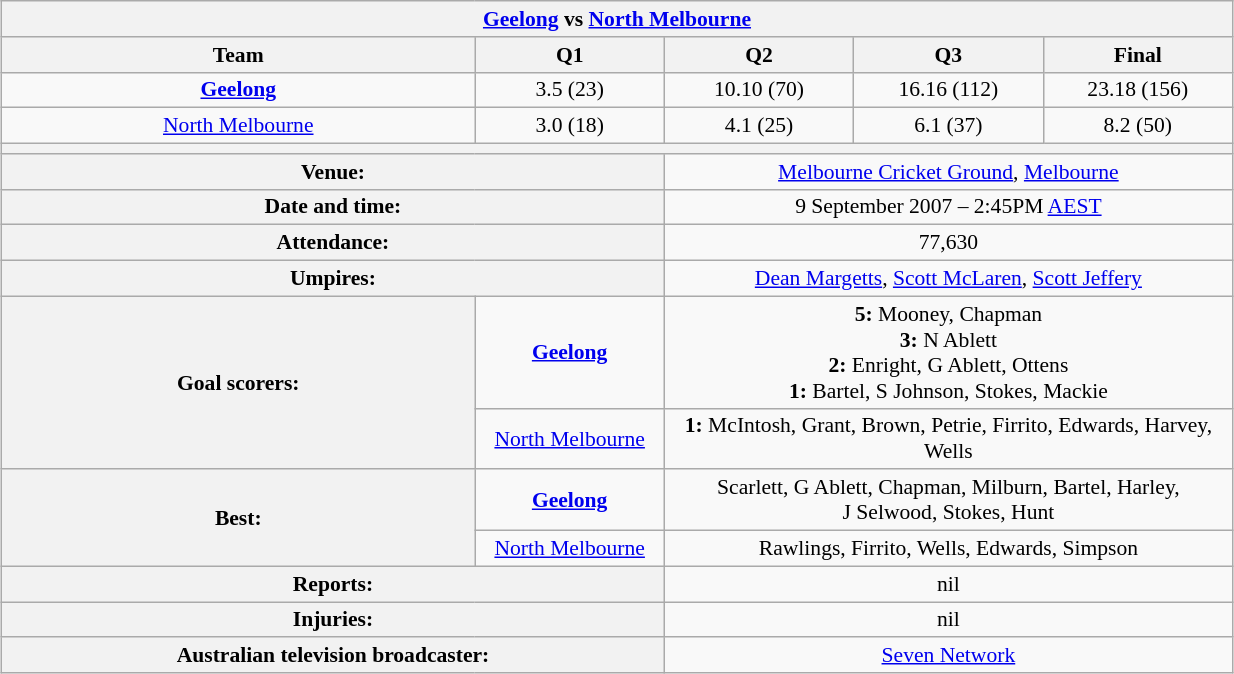<table class="wikitable" style="margin:1em auto; font-size:90%; text-align:center; width:65%;">
<tr>
<th colspan="5"><strong><a href='#'>Geelong</a></strong> vs <a href='#'>North Melbourne</a></th>
</tr>
<tr>
<th width=25%>Team</th>
<th width=10%>Q1</th>
<th width=10%>Q2</th>
<th width=10%>Q3</th>
<th width=10%>Final</th>
</tr>
<tr>
<td><strong><a href='#'>Geelong</a></strong></td>
<td>3.5 (23)</td>
<td>10.10 (70)</td>
<td>16.16 (112)</td>
<td>23.18 (156)</td>
</tr>
<tr>
<td><a href='#'>North Melbourne</a></td>
<td>3.0 (18)</td>
<td>4.1 (25)</td>
<td>6.1 (37)</td>
<td>8.2 (50)</td>
</tr>
<tr>
<th colspan="5"></th>
</tr>
<tr>
<th colspan="2">Venue:</th>
<td colspan="3"><a href='#'>Melbourne Cricket Ground</a>, <a href='#'>Melbourne</a></td>
</tr>
<tr>
<th colspan="2">Date and time:</th>
<td colspan="3">9 September 2007 – 2:45PM <a href='#'>AEST</a></td>
</tr>
<tr>
<th colspan="2">Attendance:</th>
<td colspan="3">77,630</td>
</tr>
<tr>
<th colspan="2">Umpires:</th>
<td colspan="3"><a href='#'>Dean Margetts</a>, <a href='#'>Scott McLaren</a>, <a href='#'>Scott Jeffery</a></td>
</tr>
<tr>
<th rowspan="2">Goal scorers:</th>
<td><strong><a href='#'>Geelong</a></strong></td>
<td colspan="3"><strong>5:</strong> Mooney, Chapman<br><strong>3:</strong> N Ablett<br><strong>2:</strong> Enright, G Ablett, Ottens<br><strong>1:</strong> Bartel, S Johnson, Stokes, Mackie</td>
</tr>
<tr>
<td><a href='#'>North Melbourne</a></td>
<td colspan="3"><strong>1:</strong> McIntosh, Grant, Brown, Petrie, Firrito, Edwards, Harvey, Wells</td>
</tr>
<tr>
<th rowspan="2">Best:</th>
<td><strong><a href='#'>Geelong</a></strong></td>
<td colspan="3">Scarlett, G Ablett, Chapman, Milburn, Bartel, Harley,<br>J Selwood, Stokes, Hunt</td>
</tr>
<tr>
<td><a href='#'>North Melbourne</a></td>
<td colspan="3">Rawlings, Firrito, Wells, Edwards, Simpson</td>
</tr>
<tr>
<th colspan="2">Reports:</th>
<td colspan="3">nil</td>
</tr>
<tr>
<th colspan="2">Injuries:</th>
<td colspan="3">nil</td>
</tr>
<tr>
<th colspan="2">Australian television broadcaster:</th>
<td colspan="3"><a href='#'>Seven Network</a></td>
</tr>
</table>
